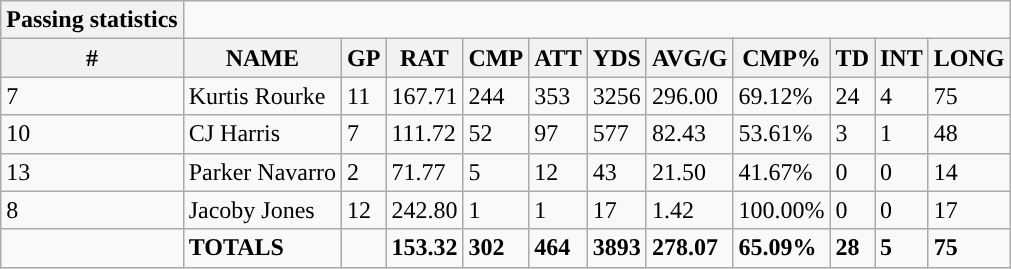<table class="wikitable collapsible">
<tr>
<th style="text-align:center; ">Passing statistics</th>
</tr>
<tr>
<th>#</th>
<th>NAME</th>
<th>GP</th>
<th>RAT</th>
<th>CMP</th>
<th>ATT</th>
<th>YDS</th>
<th>AVG/G</th>
<th>CMP%</th>
<th>TD</th>
<th>INT</th>
<th>LONG</th>
</tr>
<tr>
<td>7</td>
<td>Kurtis Rourke</td>
<td>11</td>
<td>167.71</td>
<td>244</td>
<td>353</td>
<td>3256</td>
<td>296.00</td>
<td>69.12%</td>
<td>24</td>
<td>4</td>
<td>75</td>
</tr>
<tr>
<td>10</td>
<td>CJ Harris</td>
<td>7</td>
<td>111.72</td>
<td>52</td>
<td>97</td>
<td>577</td>
<td>82.43</td>
<td>53.61%</td>
<td>3</td>
<td>1</td>
<td>48</td>
</tr>
<tr>
<td>13</td>
<td>Parker Navarro</td>
<td>2</td>
<td>71.77</td>
<td>5</td>
<td>12</td>
<td>43</td>
<td>21.50</td>
<td>41.67%</td>
<td>0</td>
<td>0</td>
<td>14</td>
</tr>
<tr>
<td>8</td>
<td>Jacoby Jones</td>
<td>12</td>
<td>242.80</td>
<td>1</td>
<td>1</td>
<td>17</td>
<td>1.42</td>
<td>100.00%</td>
<td>0</td>
<td>0</td>
<td>17</td>
</tr>
<tr>
<td></td>
<td><strong>TOTALS</strong></td>
<td></td>
<td><strong>153.32</strong></td>
<td><strong>302</strong></td>
<td><strong>464</strong></td>
<td><strong>3893</strong></td>
<td><strong>278.07</strong></td>
<td><strong>65.09%</strong></td>
<td><strong>28</strong></td>
<td><strong>5</strong></td>
<td><strong>75</strong></td>
</tr>
</table>
